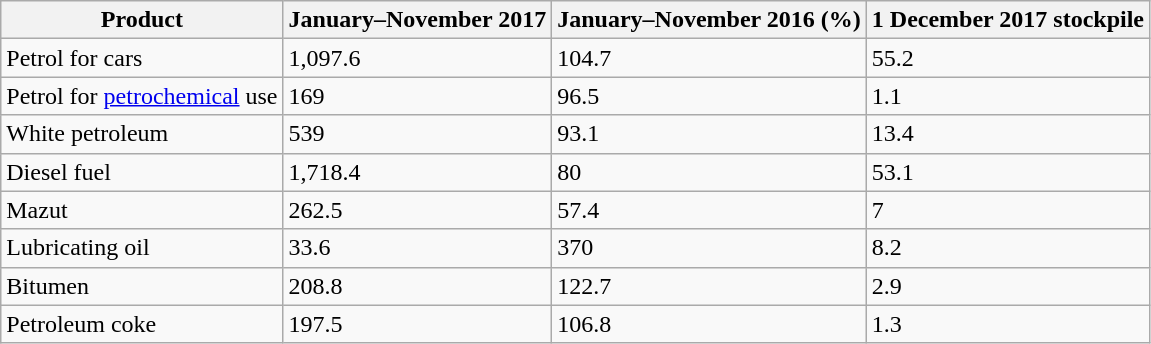<table class="wikitable">
<tr>
<th>Product</th>
<th>January–November 2017</th>
<th>January–November 2016 (%)</th>
<th>1 December 2017 stockpile</th>
</tr>
<tr>
<td>Petrol for cars</td>
<td>1,097.6</td>
<td>104.7</td>
<td>55.2</td>
</tr>
<tr>
<td>Petrol for <a href='#'>petrochemical</a> use</td>
<td>169</td>
<td>96.5</td>
<td>1.1</td>
</tr>
<tr>
<td>White petroleum</td>
<td>539</td>
<td>93.1</td>
<td>13.4</td>
</tr>
<tr>
<td>Diesel fuel</td>
<td>1,718.4</td>
<td>80</td>
<td>53.1</td>
</tr>
<tr>
<td>Mazut</td>
<td>262.5</td>
<td>57.4</td>
<td>7</td>
</tr>
<tr>
<td>Lubricating oil</td>
<td>33.6</td>
<td>370</td>
<td>8.2</td>
</tr>
<tr>
<td>Bitumen</td>
<td>208.8</td>
<td>122.7</td>
<td>2.9</td>
</tr>
<tr>
<td>Petroleum coke</td>
<td>197.5</td>
<td>106.8</td>
<td>1.3</td>
</tr>
</table>
